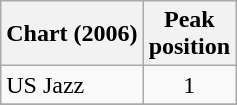<table class="wikitable">
<tr>
<th>Chart (2006)</th>
<th>Peak<br>position</th>
</tr>
<tr>
<td>US Jazz</td>
<td style="text-align:center;">1</td>
</tr>
<tr>
</tr>
</table>
